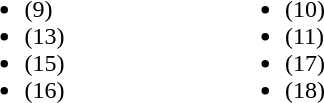<table>
<tr>
<td valign="top" width=20%><br><ul><li> (9)</li><li> (13)</li><li> (15)</li><li> (16)</li></ul></td>
<td valign="top" width=20%><br><ul><li> (10)</li><li> (11)</li><li> (17)</li><li> (18)</li></ul></td>
</tr>
</table>
